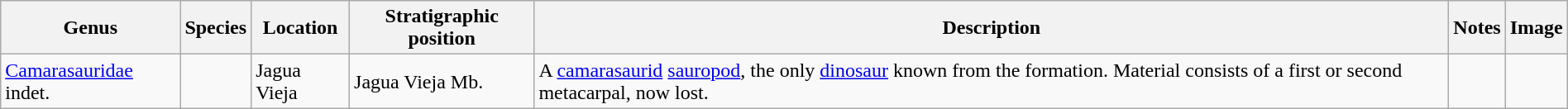<table class="wikitable" align="center" width="100%">
<tr>
<th>Genus</th>
<th>Species</th>
<th>Location</th>
<th>Stratigraphic position</th>
<th>Description</th>
<th>Notes</th>
<th>Image</th>
</tr>
<tr>
<td><a href='#'>Camarasauridae</a> indet.</td>
<td></td>
<td>Jagua Vieja</td>
<td>Jagua Vieja Mb.</td>
<td>A <a href='#'>camarasaurid</a> <a href='#'>sauropod</a>, the only <a href='#'>dinosaur</a> known from the formation. Material consists of a first or second metacarpal, now lost.</td>
<td align="center"></td>
<td></td>
</tr>
</table>
